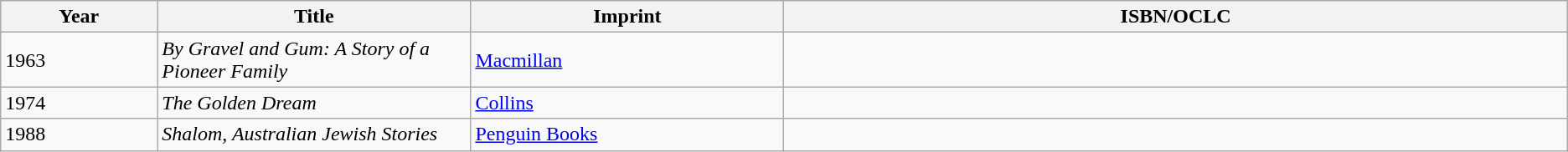<table class="wikitable">
<tr ">
<th width=10%>Year</th>
<th width=20%>Title</th>
<th width=20%>Imprint</th>
<th>ISBN/OCLC</th>
</tr>
<tr>
<td>1963</td>
<td><em>By Gravel and Gum: A Story of a Pioneer Family</em></td>
<td><a href='#'>Macmillan</a></td>
<td></td>
</tr>
<tr>
<td>1974</td>
<td><em>The Golden Dream</em></td>
<td><a href='#'>Collins</a></td>
<td></td>
</tr>
<tr>
<td>1988</td>
<td><em>Shalom, Australian Jewish Stories</em></td>
<td><a href='#'>Penguin Books</a></td>
<td></td>
</tr>
</table>
